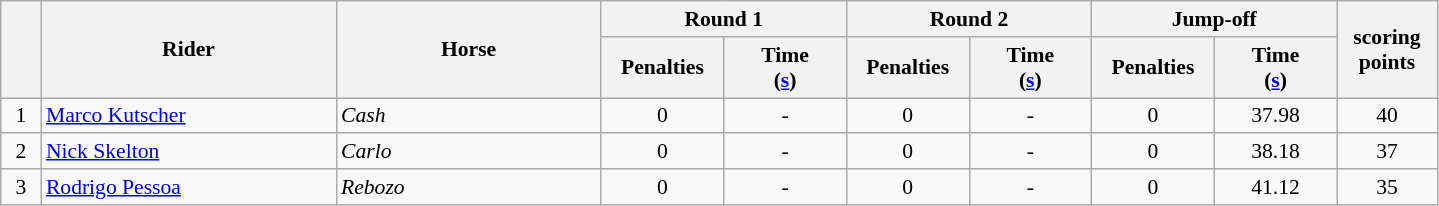<table class="wikitable" style="font-size: 90%">
<tr>
<th rowspan=2 width=20></th>
<th rowspan=2 width=190>Rider</th>
<th rowspan=2 width=170>Horse</th>
<th colspan=2>Round 1</th>
<th colspan=2>Round 2</th>
<th colspan=2>Jump-off</th>
<th rowspan=2 width=60>scoring<br>points</th>
</tr>
<tr>
<th width=75>Penalties</th>
<th width=75>Time<br>(<a href='#'>s</a>)</th>
<th width=75>Penalties</th>
<th width=75>Time<br>(<a href='#'>s</a>)</th>
<th width=75>Penalties</th>
<th width=75>Time<br>(<a href='#'>s</a>)</th>
</tr>
<tr>
<td align=center>1</td>
<td> <a href='#'>Marco Kutscher</a></td>
<td><em>Cash</em></td>
<td align=center>0</td>
<td align=center>-</td>
<td align=center>0</td>
<td align=center>-</td>
<td align=center>0</td>
<td align=center>37.98</td>
<td align=center>40</td>
</tr>
<tr>
<td align=center>2</td>
<td> <a href='#'>Nick Skelton</a></td>
<td><em>Carlo</em></td>
<td align=center>0</td>
<td align=center>-</td>
<td align=center>0</td>
<td align=center>-</td>
<td align=center>0</td>
<td align=center>38.18</td>
<td align=center>37</td>
</tr>
<tr>
<td align=center>3</td>
<td> <a href='#'>Rodrigo Pessoa</a></td>
<td><em>Rebozo</em></td>
<td align=center>0</td>
<td align=center>-</td>
<td align=center>0</td>
<td align=center>-</td>
<td align=center>0</td>
<td align=center>41.12</td>
<td align=center>35</td>
</tr>
</table>
